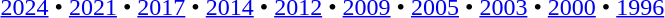<table id=toc class=toc summary=Contents>
<tr>
<td align=center><br><a href='#'>2024</a> • <a href='#'>2021</a> • <a href='#'>2017</a> • <a href='#'>2014</a> • <a href='#'>2012</a> • <a href='#'>2009</a> • <a href='#'>2005</a> • <a href='#'>2003</a> • <a href='#'>2000</a> • <a href='#'>1996</a></td>
</tr>
</table>
